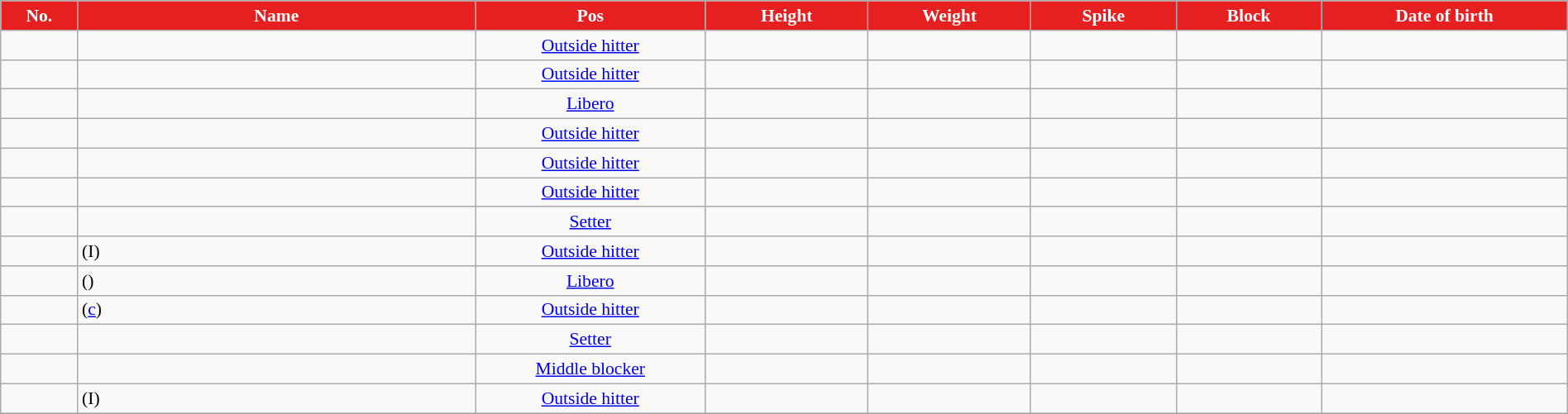<table class="wikitable sortable" style="font-size:90%; text-align:center; width:100%;">
<tr>
<th style="width:4em; background:#E62020; color:white;">No.</th>
<th style="width:23em; background:#E62020; color:white;">Name</th>
<th style="width:13em; background:#E62020; color:white;">Pos</th>
<th style="width:9em; background:#E62020; color:white;">Height</th>
<th style="width:9em; background:#E62020; color:white;">Weight</th>
<th style="width:8em; background:#E62020; color:white;">Spike</th>
<th style="width:8em; background:#E62020; color:white;">Block</th>
<th style="width:14em; background:#E62020; color:white;">Date of birth</th>
</tr>
<tr>
<td></td>
<td align=left> </td>
<td><a href='#'>Outside hitter</a></td>
<td></td>
<td></td>
<td></td>
<td></td>
<td align=right></td>
</tr>
<tr>
<td></td>
<td align=left> </td>
<td><a href='#'>Outside hitter</a></td>
<td></td>
<td></td>
<td></td>
<td></td>
<td align=right></td>
</tr>
<tr>
<td></td>
<td align=left> </td>
<td><a href='#'>Libero</a></td>
<td></td>
<td></td>
<td></td>
<td></td>
<td align=right></td>
</tr>
<tr>
<td></td>
<td align=left> </td>
<td><a href='#'>Outside hitter</a></td>
<td></td>
<td></td>
<td></td>
<td></td>
<td align=right></td>
</tr>
<tr>
<td></td>
<td align=left> </td>
<td><a href='#'>Outside hitter</a></td>
<td></td>
<td></td>
<td></td>
<td></td>
<td align=right></td>
</tr>
<tr>
<td></td>
<td align=left> </td>
<td><a href='#'>Outside hitter</a></td>
<td></td>
<td></td>
<td></td>
<td></td>
<td align=right></td>
</tr>
<tr>
<td></td>
<td align=left> </td>
<td><a href='#'>Setter</a></td>
<td></td>
<td></td>
<td></td>
<td></td>
<td align=right></td>
</tr>
<tr>
<td></td>
<td align=left>  (I)</td>
<td><a href='#'>Outside hitter</a></td>
<td></td>
<td></td>
<td></td>
<td></td>
<td align=right></td>
</tr>
<tr>
<td></td>
<td align=left>  ()</td>
<td><a href='#'>Libero</a></td>
<td></td>
<td></td>
<td></td>
<td></td>
<td align=right></td>
</tr>
<tr>
<td></td>
<td align=left>  (<a href='#'>c</a>)</td>
<td><a href='#'>Outside hitter</a></td>
<td></td>
<td></td>
<td></td>
<td></td>
<td align=right></td>
</tr>
<tr>
<td></td>
<td align=left> </td>
<td><a href='#'>Setter</a></td>
<td></td>
<td></td>
<td></td>
<td></td>
<td align=right></td>
</tr>
<tr>
<td></td>
<td align=left> </td>
<td><a href='#'>Middle blocker</a></td>
<td></td>
<td></td>
<td></td>
<td></td>
<td align=right></td>
</tr>
<tr>
<td></td>
<td align=left>  (I)</td>
<td><a href='#'>Outside hitter</a></td>
<td></td>
<td></td>
<td></td>
<td></td>
<td align=right></td>
</tr>
<tr>
</tr>
</table>
